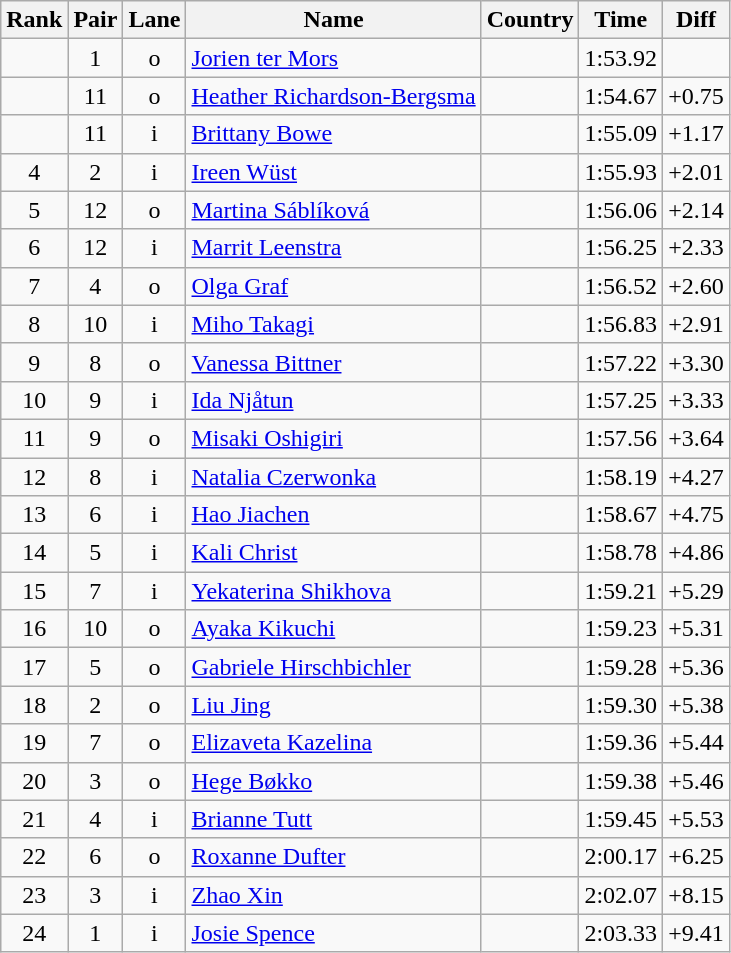<table class="wikitable sortable" style="text-align:center">
<tr>
<th>Rank</th>
<th>Pair</th>
<th>Lane</th>
<th>Name</th>
<th>Country</th>
<th>Time</th>
<th>Diff</th>
</tr>
<tr>
<td></td>
<td>1</td>
<td>o</td>
<td align=left><a href='#'>Jorien ter Mors</a></td>
<td align=left></td>
<td>1:53.92</td>
<td></td>
</tr>
<tr>
<td></td>
<td>11</td>
<td>o</td>
<td align=left><a href='#'>Heather Richardson-Bergsma</a></td>
<td align=left></td>
<td>1:54.67</td>
<td>+0.75</td>
</tr>
<tr>
<td></td>
<td>11</td>
<td>i</td>
<td align=left><a href='#'>Brittany Bowe</a></td>
<td align=left></td>
<td>1:55.09</td>
<td>+1.17</td>
</tr>
<tr>
<td>4</td>
<td>2</td>
<td>i</td>
<td align=left><a href='#'>Ireen Wüst</a></td>
<td align=left></td>
<td>1:55.93</td>
<td>+2.01</td>
</tr>
<tr>
<td>5</td>
<td>12</td>
<td>o</td>
<td align=left><a href='#'>Martina Sáblíková</a></td>
<td align=left></td>
<td>1:56.06</td>
<td>+2.14</td>
</tr>
<tr>
<td>6</td>
<td>12</td>
<td>i</td>
<td align=left><a href='#'>Marrit Leenstra</a></td>
<td align=left></td>
<td>1:56.25</td>
<td>+2.33</td>
</tr>
<tr>
<td>7</td>
<td>4</td>
<td>o</td>
<td align=left><a href='#'>Olga Graf</a></td>
<td align=left></td>
<td>1:56.52</td>
<td>+2.60</td>
</tr>
<tr>
<td>8</td>
<td>10</td>
<td>i</td>
<td align=left><a href='#'>Miho Takagi</a></td>
<td align=left></td>
<td>1:56.83</td>
<td>+2.91</td>
</tr>
<tr>
<td>9</td>
<td>8</td>
<td>o</td>
<td align=left><a href='#'>Vanessa Bittner</a></td>
<td align=left></td>
<td>1:57.22</td>
<td>+3.30</td>
</tr>
<tr>
<td>10</td>
<td>9</td>
<td>i</td>
<td align=left><a href='#'>Ida Njåtun</a></td>
<td align=left></td>
<td>1:57.25</td>
<td>+3.33</td>
</tr>
<tr>
<td>11</td>
<td>9</td>
<td>o</td>
<td align=left><a href='#'>Misaki Oshigiri</a></td>
<td align=left></td>
<td>1:57.56</td>
<td>+3.64</td>
</tr>
<tr>
<td>12</td>
<td>8</td>
<td>i</td>
<td align=left><a href='#'>Natalia Czerwonka</a></td>
<td align=left></td>
<td>1:58.19</td>
<td>+4.27</td>
</tr>
<tr>
<td>13</td>
<td>6</td>
<td>i</td>
<td align=left><a href='#'>Hao Jiachen</a></td>
<td align=left></td>
<td>1:58.67</td>
<td>+4.75</td>
</tr>
<tr>
<td>14</td>
<td>5</td>
<td>i</td>
<td align=left><a href='#'>Kali Christ</a></td>
<td align=left></td>
<td>1:58.78</td>
<td>+4.86</td>
</tr>
<tr>
<td>15</td>
<td>7</td>
<td>i</td>
<td align=left><a href='#'>Yekaterina Shikhova</a></td>
<td align=left></td>
<td>1:59.21</td>
<td>+5.29</td>
</tr>
<tr>
<td>16</td>
<td>10</td>
<td>o</td>
<td align=left><a href='#'>Ayaka Kikuchi</a></td>
<td align=left></td>
<td>1:59.23</td>
<td>+5.31</td>
</tr>
<tr>
<td>17</td>
<td>5</td>
<td>o</td>
<td align=left><a href='#'>Gabriele Hirschbichler</a></td>
<td align=left></td>
<td>1:59.28</td>
<td>+5.36</td>
</tr>
<tr>
<td>18</td>
<td>2</td>
<td>o</td>
<td align=left><a href='#'>Liu Jing</a></td>
<td align=left></td>
<td>1:59.30</td>
<td>+5.38</td>
</tr>
<tr>
<td>19</td>
<td>7</td>
<td>o</td>
<td align=left><a href='#'>Elizaveta Kazelina</a></td>
<td align=left></td>
<td>1:59.36</td>
<td>+5.44</td>
</tr>
<tr>
<td>20</td>
<td>3</td>
<td>o</td>
<td align=left><a href='#'>Hege Bøkko</a></td>
<td align=left></td>
<td>1:59.38</td>
<td>+5.46</td>
</tr>
<tr>
<td>21</td>
<td>4</td>
<td>i</td>
<td align=left><a href='#'>Brianne Tutt</a></td>
<td align=left></td>
<td>1:59.45</td>
<td>+5.53</td>
</tr>
<tr>
<td>22</td>
<td>6</td>
<td>o</td>
<td align=left><a href='#'>Roxanne Dufter</a></td>
<td align=left></td>
<td>2:00.17</td>
<td>+6.25</td>
</tr>
<tr>
<td>23</td>
<td>3</td>
<td>i</td>
<td align=left><a href='#'>Zhao Xin</a></td>
<td align=left></td>
<td>2:02.07</td>
<td>+8.15</td>
</tr>
<tr>
<td>24</td>
<td>1</td>
<td>i</td>
<td align=left><a href='#'>Josie Spence</a></td>
<td align=left></td>
<td>2:03.33</td>
<td>+9.41</td>
</tr>
</table>
